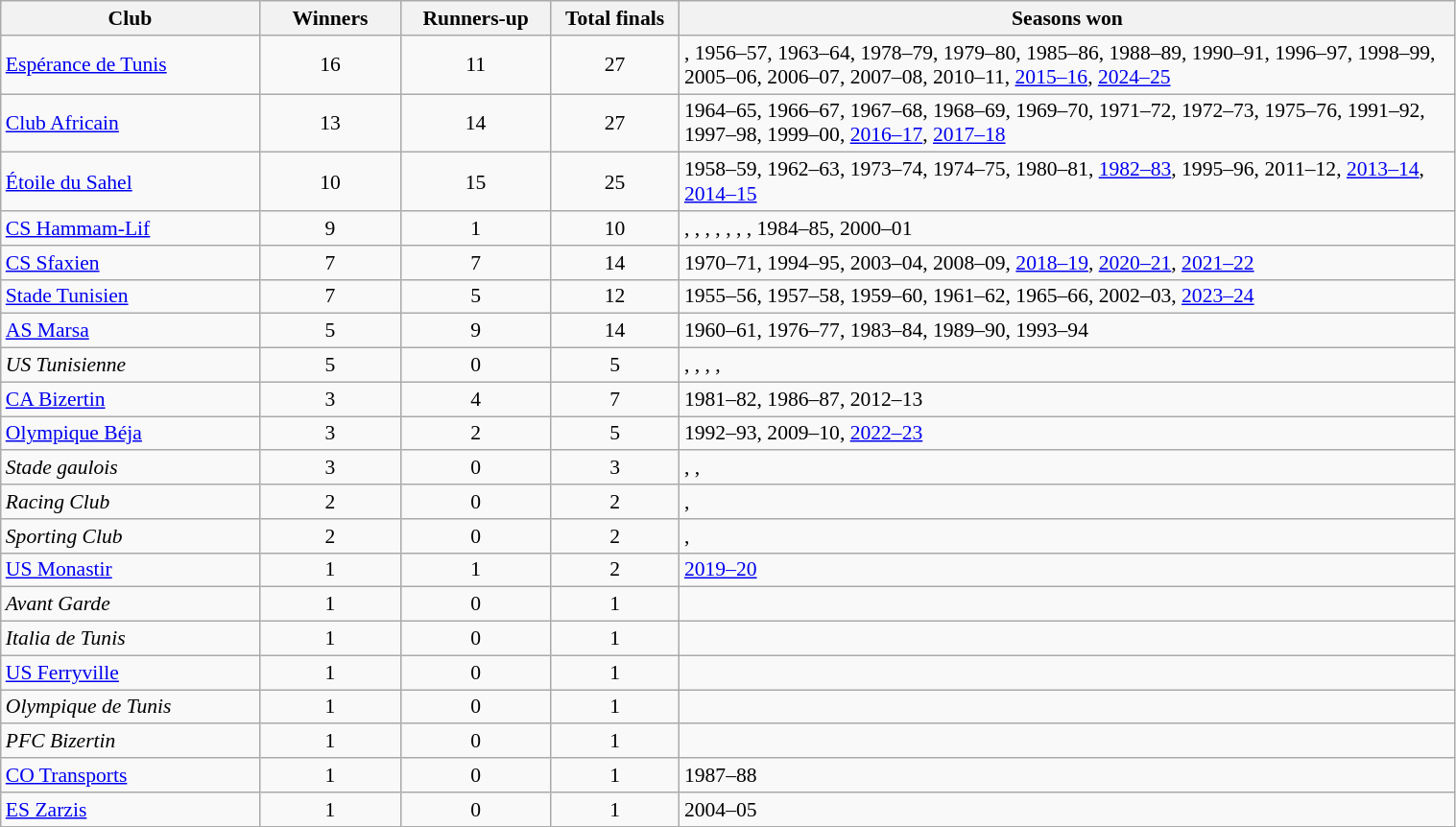<table class="wikitable collapsed" style="font-size:90%; text-align:center;" width="80%">
<tr>
<th width="10%">Club</th>
<th width="5%">Winners</th>
<th width="5%">Runners-up</th>
<th width="5%">Total finals</th>
<th width="30%">Seasons won</th>
</tr>
<tr>
<td align="left"><a href='#'>Espérance de Tunis</a></td>
<td>16</td>
<td>11</td>
<td>27</td>
<td align="left">, 1956–57, 1963–64, 1978–79, 1979–80, 1985–86, 1988–89, 1990–91, 1996–97, 1998–99, 2005–06, 2006–07, 2007–08, 2010–11, <a href='#'>2015–16</a>, <a href='#'>2024–25</a></td>
</tr>
<tr>
<td align="left"><a href='#'>Club Africain</a></td>
<td>13</td>
<td>14</td>
<td>27</td>
<td align="left">1964–65, 1966–67, 1967–68, 1968–69, 1969–70, 1971–72, 1972–73, 1975–76, 1991–92, 1997–98, 1999–00, <a href='#'>2016–17</a>, <a href='#'>2017–18</a></td>
</tr>
<tr>
<td align="left"><a href='#'>Étoile du Sahel</a></td>
<td>10</td>
<td>15</td>
<td>25</td>
<td align="left">1958–59, 1962–63, 1973–74, 1974–75, 1980–81, <a href='#'>1982–83</a>, 1995–96, 2011–12, <a href='#'>2013–14</a>, <a href='#'>2014–15</a></td>
</tr>
<tr>
<td align="left"><a href='#'>CS Hammam-Lif</a></td>
<td>9</td>
<td>1</td>
<td>10</td>
<td align="left">, , , , , , , 1984–85, 2000–01</td>
</tr>
<tr>
<td align="left"><a href='#'>CS Sfaxien</a></td>
<td>7</td>
<td>7</td>
<td>14</td>
<td align="left">1970–71, 1994–95, 2003–04, 2008–09, <a href='#'>2018–19</a>, <a href='#'>2020–21</a>, <a href='#'>2021–22</a></td>
</tr>
<tr>
<td align="left"><a href='#'>Stade Tunisien</a></td>
<td>7</td>
<td>5</td>
<td>12</td>
<td align="left">1955–56, 1957–58, 1959–60, 1961–62, 1965–66, 2002–03, <a href='#'>2023–24</a></td>
</tr>
<tr>
<td align="left"><a href='#'>AS Marsa</a></td>
<td>5</td>
<td>9</td>
<td>14</td>
<td align="left">1960–61, 1976–77, 1983–84, 1989–90, 1993–94</td>
</tr>
<tr>
<td align="left"><em>US Tunisienne</em></td>
<td>5</td>
<td>0</td>
<td>5</td>
<td align="left">, , , , </td>
</tr>
<tr>
<td align="left"><a href='#'>CA Bizertin</a></td>
<td>3</td>
<td>4</td>
<td>7</td>
<td align="left">1981–82, 1986–87, 2012–13</td>
</tr>
<tr>
<td align="left"><a href='#'>Olympique Béja</a></td>
<td>3</td>
<td>2</td>
<td>5</td>
<td align="left">1992–93, 2009–10, <a href='#'>2022–23</a></td>
</tr>
<tr>
<td align="left"><em>Stade gaulois</em></td>
<td>3</td>
<td>0</td>
<td>3</td>
<td align="left">, , </td>
</tr>
<tr>
<td align="left"><em>Racing Club</em></td>
<td>2</td>
<td>0</td>
<td>2</td>
<td align="left">, </td>
</tr>
<tr>
<td align="left"><em>Sporting Club</em></td>
<td>2</td>
<td>0</td>
<td>2</td>
<td align="left">, </td>
</tr>
<tr>
<td align="left"><a href='#'>US Monastir</a></td>
<td>1</td>
<td>1</td>
<td>2</td>
<td align="left"><a href='#'>2019–20</a></td>
</tr>
<tr>
<td align="left"><em>Avant Garde</em></td>
<td>1</td>
<td>0</td>
<td>1</td>
<td align="left"></td>
</tr>
<tr>
<td align="left"><em>Italia de Tunis</em></td>
<td>1</td>
<td>0</td>
<td>1</td>
<td align="left"></td>
</tr>
<tr>
<td align="left"><a href='#'>US Ferryville</a></td>
<td>1</td>
<td>0</td>
<td>1</td>
<td align="left"></td>
</tr>
<tr>
<td align="left"><em>Olympique de Tunis</em></td>
<td>1</td>
<td>0</td>
<td>1</td>
<td align="left"></td>
</tr>
<tr>
<td align="left"><em>PFC Bizertin</em></td>
<td>1</td>
<td>0</td>
<td>1</td>
<td align="left"></td>
</tr>
<tr>
<td align="left"><a href='#'>CO Transports</a></td>
<td>1</td>
<td>0</td>
<td>1</td>
<td align="left">1987–88</td>
</tr>
<tr>
<td align="left"><a href='#'>ES Zarzis</a></td>
<td>1</td>
<td>0</td>
<td>1</td>
<td align="left">2004–05</td>
</tr>
</table>
